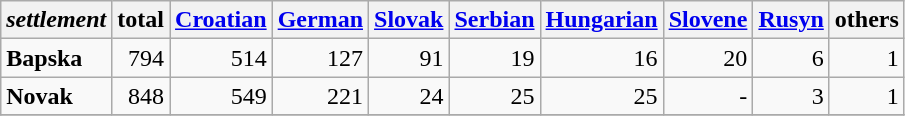<table class="wikitable sortable">
<tr>
<th><em>settlement</em></th>
<th>total</th>
<th><a href='#'>Croatian</a></th>
<th><a href='#'>German</a></th>
<th><a href='#'>Slovak</a></th>
<th><a href='#'>Serbian</a></th>
<th><a href='#'>Hungarian</a></th>
<th><a href='#'>Slovene</a></th>
<th><a href='#'>Rusyn</a></th>
<th>others</th>
</tr>
<tr>
<td><strong>Bapska</strong></td>
<td align="right">794</td>
<td align="right">514</td>
<td align="right">127</td>
<td align="right">91</td>
<td align="right">19</td>
<td align="right">16</td>
<td align="right">20</td>
<td align="right">6</td>
<td align="right">1</td>
</tr>
<tr>
<td><strong>Novak</strong></td>
<td align="right">848</td>
<td align="right">549</td>
<td align="right">221</td>
<td align="right">24</td>
<td align="right">25</td>
<td align="right">25</td>
<td align="right">-</td>
<td align="right">3</td>
<td align="right">1</td>
</tr>
<tr>
</tr>
</table>
